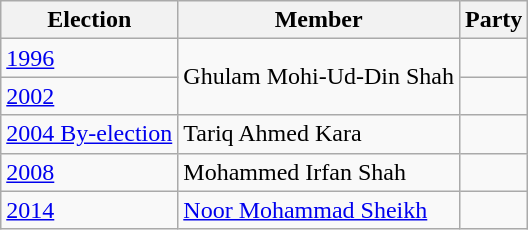<table class="wikitable sortable">
<tr>
<th>Election</th>
<th>Member</th>
<th colspan=2>Party</th>
</tr>
<tr>
<td><a href='#'>1996</a></td>
<td rowspan=2>Ghulam Mohi-Ud-Din Shah</td>
<td></td>
</tr>
<tr>
<td><a href='#'>2002</a></td>
</tr>
<tr>
<td><a href='#'>2004 By-election</a></td>
<td>Tariq Ahmed Kara</td>
<td></td>
</tr>
<tr>
<td><a href='#'>2008</a></td>
<td>Mohammed Irfan Shah</td>
<td></td>
</tr>
<tr>
<td><a href='#'>2014</a></td>
<td><a href='#'>Noor Mohammad Sheikh</a></td>
<td></td>
</tr>
</table>
